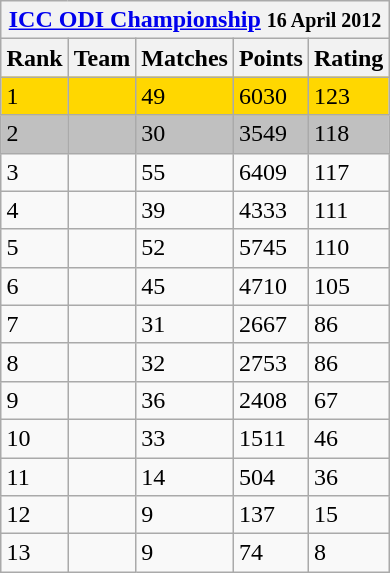<table class="wikitable" style="margin: 1em auto 1em auto;white-space: nowrap;">
<tr>
<th colspan="5"><a href='#'>ICC ODI Championship</a> <small>16 April 2012</small></th>
</tr>
<tr>
<th>Rank</th>
<th>Team</th>
<th>Matches</th>
<th>Points</th>
<th>Rating</th>
</tr>
<tr style="background:gold;">
<td>1</td>
<td style="text-align:left;"></td>
<td>49</td>
<td>6030</td>
<td>123</td>
</tr>
<tr style="background:silver;">
<td>2</td>
<td style="text-align:left;"></td>
<td>30</td>
<td>3549</td>
<td>118</td>
</tr>
<tr>
<td>3</td>
<td style="text-align:left;"></td>
<td>55</td>
<td>6409</td>
<td>117</td>
</tr>
<tr>
<td>4</td>
<td style="text-align:left;"></td>
<td>39</td>
<td>4333</td>
<td>111</td>
</tr>
<tr>
<td>5</td>
<td style="text-align:left;"></td>
<td>52</td>
<td>5745</td>
<td>110</td>
</tr>
<tr>
<td>6</td>
<td style="text-align:left;"></td>
<td>45</td>
<td>4710</td>
<td>105</td>
</tr>
<tr>
<td>7</td>
<td style="text-align:left;"></td>
<td>31</td>
<td>2667</td>
<td>86</td>
</tr>
<tr>
<td>8</td>
<td style="text-align:left;"></td>
<td>32</td>
<td>2753</td>
<td>86</td>
</tr>
<tr>
<td>9</td>
<td style="text-align:left;"></td>
<td>36</td>
<td>2408</td>
<td>67</td>
</tr>
<tr>
<td>10</td>
<td style="text-align:left;"></td>
<td>33</td>
<td>1511</td>
<td>46</td>
</tr>
<tr>
<td>11</td>
<td style="text-align:left;"></td>
<td>14</td>
<td>504</td>
<td>36</td>
</tr>
<tr>
<td>12</td>
<td style="text-align:left;"></td>
<td>9</td>
<td>137</td>
<td>15</td>
</tr>
<tr>
<td>13</td>
<td style="text-align:left;"></td>
<td>9</td>
<td>74</td>
<td>8</td>
</tr>
</table>
